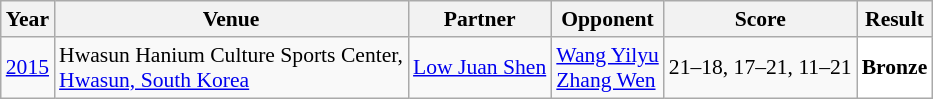<table class="sortable wikitable" style="font-size: 90%;">
<tr>
<th>Year</th>
<th>Venue</th>
<th>Partner</th>
<th>Opponent</th>
<th>Score</th>
<th>Result</th>
</tr>
<tr>
<td align="center"><a href='#'>2015</a></td>
<td align="left">Hwasun Hanium Culture Sports Center,<br><a href='#'>Hwasun, South Korea</a></td>
<td align="left"> <a href='#'>Low Juan Shen</a></td>
<td align="left"> <a href='#'>Wang Yilyu</a> <br>  <a href='#'>Zhang Wen</a></td>
<td align="left">21–18, 17–21, 11–21</td>
<td style="text-align:left; background:white"> <strong>Bronze</strong></td>
</tr>
</table>
